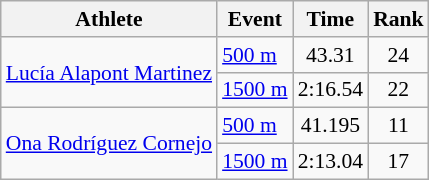<table class="wikitable" style="font-size:90%">
<tr>
<th>Athlete</th>
<th>Event</th>
<th>Time</th>
<th>Rank</th>
</tr>
<tr align=center>
<td align=left rowspan=2><a href='#'>Lucía Alapont Martinez</a></td>
<td align=left><a href='#'>500 m</a></td>
<td>43.31</td>
<td>24</td>
</tr>
<tr align=center>
<td align=left><a href='#'>1500 m</a></td>
<td>2:16.54</td>
<td>22</td>
</tr>
<tr align=center>
<td align=left rowspan=2><a href='#'>Ona Rodríguez Cornejo</a></td>
<td align=left><a href='#'>500 m</a></td>
<td>41.195</td>
<td>11</td>
</tr>
<tr align=center>
<td align=left><a href='#'>1500 m</a></td>
<td>2:13.04</td>
<td>17</td>
</tr>
</table>
